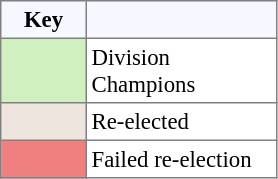<table bgcolor="#f7f8ff" cellpadding="3" cellspacing="0" border="1" style="font-size: 95%; border: gray solid 1px; border-collapse: collapse;text-align:center;">
<tr>
<th width=50>Key</th>
<th width=120></th>
</tr>
<tr>
<td style="background:#D0F0C0;" width="20"></td>
<td bgcolor="#ffffff" align="left">Division Champions</td>
</tr>
<tr>
<td style="background: #eee5de" width="20"></td>
<td bgcolor="#ffffff" align=left>Re-elected</td>
</tr>
<tr>
<td style="background: #F08080" width="20"></td>
<td bgcolor="#ffffff" align="left">Failed re-election</td>
</tr>
</table>
